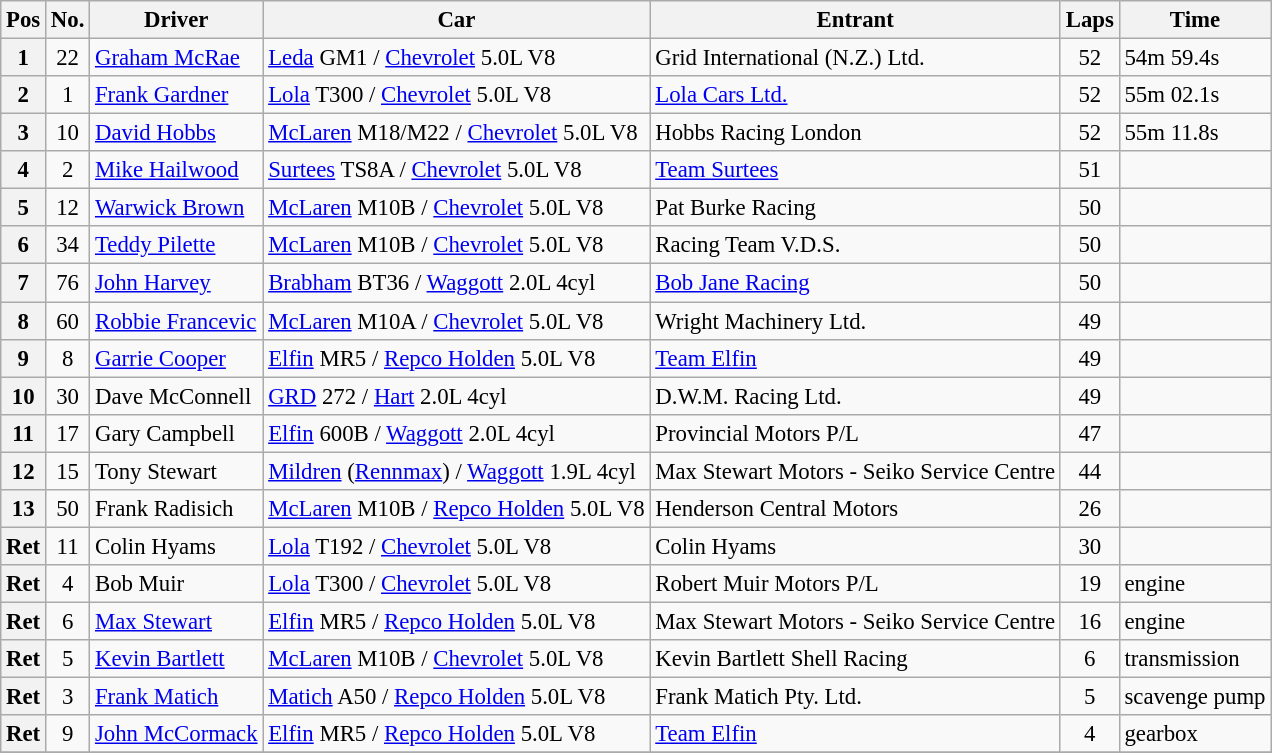<table class="wikitable" style="font-size: 95%;">
<tr>
<th>Pos</th>
<th>No.</th>
<th>Driver</th>
<th>Car</th>
<th>Entrant </th>
<th>Laps</th>
<th>Time</th>
</tr>
<tr>
<th>1</th>
<td align="center">22</td>
<td> <a href='#'>Graham McRae</a></td>
<td><a href='#'>Leda</a> GM1 / <a href='#'>Chevrolet</a> 5.0L V8</td>
<td>Grid International (N.Z.) Ltd.</td>
<td align="center">52</td>
<td>54m 59.4s</td>
</tr>
<tr>
<th>2</th>
<td align="center">1</td>
<td> <a href='#'>Frank Gardner</a></td>
<td><a href='#'>Lola</a> T300 / <a href='#'>Chevrolet</a> 5.0L V8</td>
<td><a href='#'>Lola Cars Ltd.</a></td>
<td align="center">52</td>
<td>55m 02.1s</td>
</tr>
<tr>
<th>3</th>
<td align="center">10</td>
<td> <a href='#'>David Hobbs</a></td>
<td><a href='#'>McLaren</a> M18/M22 / <a href='#'>Chevrolet</a> 5.0L V8</td>
<td>Hobbs Racing London</td>
<td align="center">52</td>
<td>55m 11.8s</td>
</tr>
<tr>
<th>4</th>
<td align="center">2</td>
<td> <a href='#'>Mike Hailwood</a></td>
<td><a href='#'>Surtees</a> TS8A / <a href='#'>Chevrolet</a> 5.0L V8</td>
<td><a href='#'>Team Surtees</a></td>
<td align="center">51</td>
<td></td>
</tr>
<tr>
<th>5</th>
<td align="center">12</td>
<td> <a href='#'>Warwick Brown</a></td>
<td><a href='#'>McLaren</a> M10B / <a href='#'>Chevrolet</a> 5.0L V8</td>
<td>Pat Burke Racing</td>
<td align="center">50</td>
<td></td>
</tr>
<tr>
<th>6</th>
<td align="center">34</td>
<td> <a href='#'>Teddy Pilette</a></td>
<td><a href='#'>McLaren</a> M10B / <a href='#'>Chevrolet</a> 5.0L V8</td>
<td>Racing Team V.D.S.</td>
<td align="center">50</td>
<td></td>
</tr>
<tr>
<th>7</th>
<td align="center">76</td>
<td> <a href='#'>John Harvey</a></td>
<td><a href='#'>Brabham</a> BT36 / <a href='#'>Waggott</a> 2.0L 4cyl</td>
<td><a href='#'>Bob Jane Racing</a></td>
<td align="center">50</td>
<td></td>
</tr>
<tr>
<th>8</th>
<td align="center">60</td>
<td> <a href='#'>Robbie Francevic</a></td>
<td><a href='#'>McLaren</a> M10A / <a href='#'>Chevrolet</a> 5.0L V8</td>
<td>Wright Machinery Ltd.</td>
<td align="center">49</td>
<td></td>
</tr>
<tr>
<th>9</th>
<td align="center">8</td>
<td> <a href='#'>Garrie Cooper</a></td>
<td><a href='#'>Elfin</a> MR5 / <a href='#'>Repco Holden</a> 5.0L V8</td>
<td><a href='#'>Team Elfin</a></td>
<td align="center">49</td>
<td></td>
</tr>
<tr>
<th>10</th>
<td align="center">30</td>
<td> Dave McConnell</td>
<td><a href='#'>GRD</a> 272 / <a href='#'>Hart</a> 2.0L 4cyl</td>
<td>D.W.M. Racing Ltd.</td>
<td align="center">49</td>
<td></td>
</tr>
<tr>
<th>11</th>
<td align="center">17</td>
<td> Gary Campbell</td>
<td><a href='#'>Elfin</a> 600B / <a href='#'>Waggott</a> 2.0L 4cyl</td>
<td>Provincial Motors P/L</td>
<td align="center">47</td>
<td></td>
</tr>
<tr>
<th>12</th>
<td align="center">15</td>
<td> Tony Stewart</td>
<td><a href='#'>Mildren</a> (<a href='#'>Rennmax</a>) / <a href='#'>Waggott</a> 1.9L 4cyl</td>
<td>Max Stewart Motors - Seiko Service Centre</td>
<td align="center">44</td>
<td></td>
</tr>
<tr>
<th>13</th>
<td align="center">50</td>
<td> Frank Radisich</td>
<td><a href='#'>McLaren</a> M10B / <a href='#'>Repco Holden</a> 5.0L V8</td>
<td>Henderson Central Motors</td>
<td align="center">26</td>
<td></td>
</tr>
<tr>
<th>Ret</th>
<td align="center">11</td>
<td> Colin Hyams</td>
<td><a href='#'>Lola</a> T192 / <a href='#'>Chevrolet</a> 5.0L V8</td>
<td>Colin Hyams</td>
<td align="center">30</td>
<td></td>
</tr>
<tr>
<th>Ret</th>
<td align="center">4</td>
<td> Bob Muir</td>
<td><a href='#'>Lola</a> T300 / <a href='#'>Chevrolet</a> 5.0L V8</td>
<td>Robert Muir Motors P/L</td>
<td align="center">19</td>
<td>engine</td>
</tr>
<tr>
<th>Ret</th>
<td align="center">6</td>
<td> <a href='#'>Max Stewart</a></td>
<td><a href='#'>Elfin</a> MR5 / <a href='#'>Repco Holden</a> 5.0L V8</td>
<td>Max Stewart Motors - Seiko Service Centre</td>
<td align="center">16</td>
<td>engine</td>
</tr>
<tr>
<th>Ret</th>
<td align="center">5</td>
<td> <a href='#'>Kevin Bartlett</a></td>
<td><a href='#'>McLaren</a> M10B / <a href='#'>Chevrolet</a> 5.0L V8</td>
<td>Kevin Bartlett Shell Racing</td>
<td align="center">6</td>
<td>transmission</td>
</tr>
<tr>
<th>Ret</th>
<td align="center">3</td>
<td> <a href='#'>Frank Matich</a></td>
<td><a href='#'>Matich</a> A50 / <a href='#'>Repco Holden</a> 5.0L V8</td>
<td>Frank Matich Pty. Ltd.</td>
<td align="center">5</td>
<td>scavenge pump</td>
</tr>
<tr>
<th>Ret</th>
<td align="center">9</td>
<td> <a href='#'>John McCormack</a></td>
<td><a href='#'>Elfin</a> MR5 / <a href='#'>Repco Holden</a> 5.0L V8</td>
<td><a href='#'>Team Elfin</a></td>
<td align="center">4</td>
<td>gearbox</td>
</tr>
<tr>
</tr>
</table>
